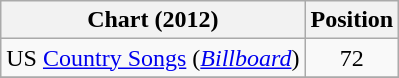<table class="wikitable sortable">
<tr>
<th scope="col">Chart (2012)</th>
<th scope="col">Position</th>
</tr>
<tr>
<td>US <a href='#'>Country Songs</a> (<em><a href='#'>Billboard</a></em>)</td>
<td align="center">72</td>
</tr>
<tr>
</tr>
</table>
